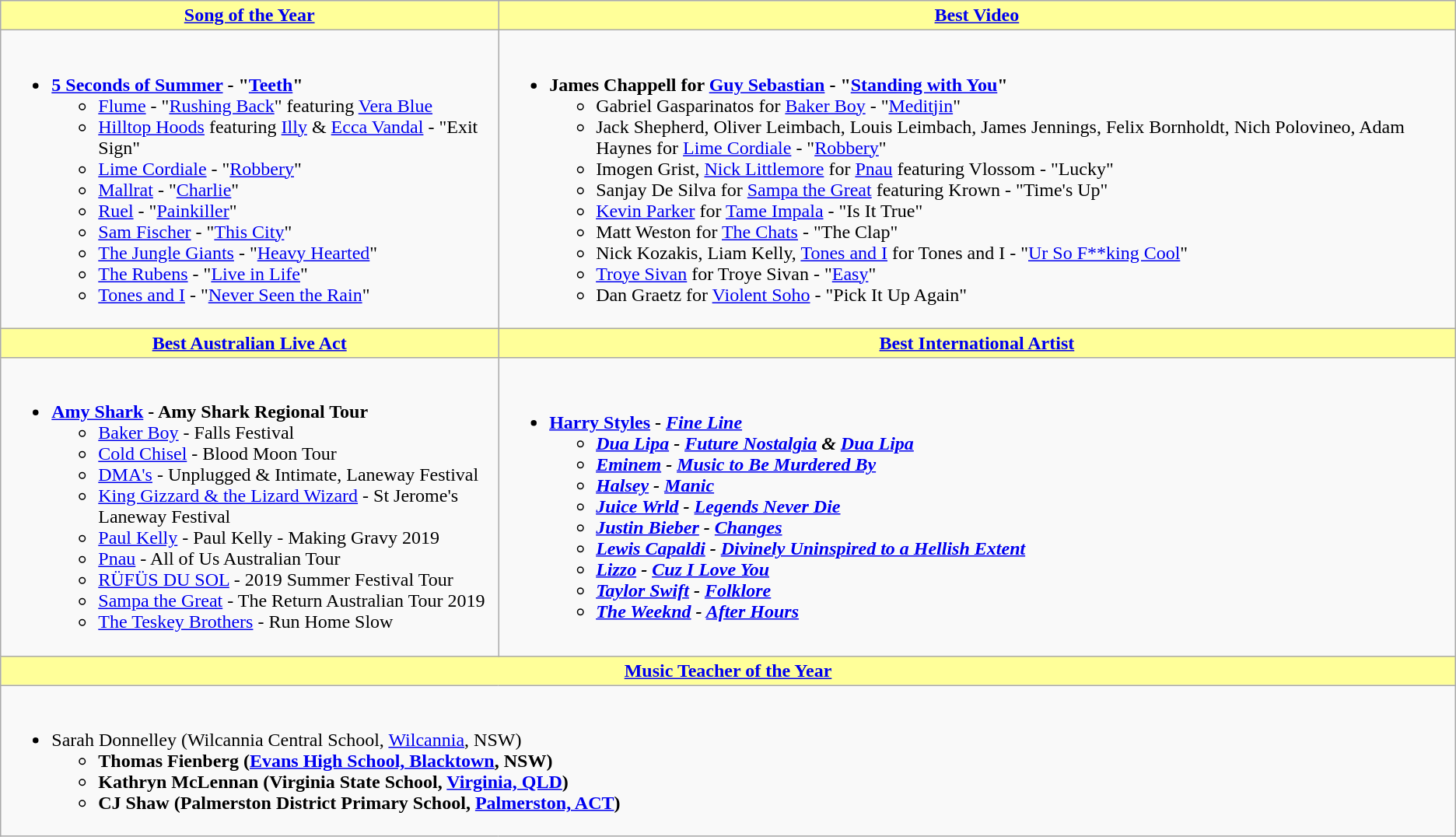<table class=wikitable style="width=150%">
<tr>
<th style="background:#ff9; width=;" ! 50%"><a href='#'>Song of the Year</a></th>
<th style="background:#ff9; width=;" ! 50%"><a href='#'>Best Video</a></th>
</tr>
<tr>
<td><br><ul><li><strong><a href='#'>5 Seconds of Summer</a> - "<a href='#'>Teeth</a>"</strong><ul><li><a href='#'>Flume</a> - "<a href='#'>Rushing Back</a>" featuring <a href='#'>Vera Blue</a></li><li><a href='#'>Hilltop Hoods</a> featuring <a href='#'>Illy</a> & <a href='#'>Ecca Vandal</a> - "Exit Sign"</li><li><a href='#'>Lime Cordiale</a> - "<a href='#'>Robbery</a>"</li><li><a href='#'>Mallrat</a> - "<a href='#'>Charlie</a>"</li><li><a href='#'>Ruel</a> - "<a href='#'>Painkiller</a>"</li><li><a href='#'>Sam Fischer</a> - "<a href='#'>This City</a>"</li><li><a href='#'>The Jungle Giants</a> - "<a href='#'>Heavy Hearted</a>"</li><li><a href='#'>The Rubens</a> - "<a href='#'>Live in Life</a>"</li><li><a href='#'>Tones and I</a> - "<a href='#'>Never Seen the Rain</a>"</li></ul></li></ul></td>
<td><br><ul><li><strong>James Chappell for <a href='#'>Guy Sebastian</a> - "<a href='#'>Standing with You</a>"</strong><ul><li>Gabriel Gasparinatos for <a href='#'>Baker Boy</a> - "<a href='#'>Meditjin</a>"</li><li>Jack Shepherd, Oliver Leimbach, Louis Leimbach, James Jennings, Felix Bornholdt, Nich Polovineo, Adam Haynes for <a href='#'>Lime Cordiale</a> - "<a href='#'>Robbery</a>"</li><li>Imogen Grist, <a href='#'>Nick Littlemore</a> for <a href='#'>Pnau</a> featuring Vlossom - "Lucky"</li><li>Sanjay De Silva for <a href='#'>Sampa the Great</a> featuring Krown - "Time's Up"</li><li><a href='#'>Kevin Parker</a> for <a href='#'>Tame Impala</a> - "Is It True"</li><li>Matt Weston for <a href='#'>The Chats</a> - "The Clap"</li><li>Nick Kozakis, Liam Kelly, <a href='#'>Tones and I</a> for Tones and I - "<a href='#'>Ur So F**king Cool</a>"</li><li><a href='#'>Troye Sivan</a> for Troye Sivan - "<a href='#'>Easy</a>"</li><li>Dan Graetz for <a href='#'>Violent Soho</a> - "Pick It Up Again"</li></ul></li></ul></td>
</tr>
<tr>
<th style="background:#ff9; width=;" ! 50% "><a href='#'>Best Australian Live Act</a></th>
<th style="background:#ff9; width=;" ! 50% "><a href='#'>Best International Artist</a></th>
</tr>
<tr>
<td><br><ul><li><strong><a href='#'>Amy Shark</a> - Amy Shark Regional Tour</strong><ul><li><a href='#'>Baker Boy</a> - Falls Festival</li><li><a href='#'>Cold Chisel</a> - Blood Moon Tour</li><li><a href='#'>DMA's</a> - Unplugged & Intimate, Laneway Festival</li><li><a href='#'>King Gizzard & the Lizard Wizard</a> - St Jerome's Laneway Festival</li><li><a href='#'>Paul Kelly</a> - Paul Kelly - Making Gravy 2019</li><li><a href='#'>Pnau</a> - All of Us Australian Tour</li><li><a href='#'>RÜFÜS DU SOL</a> - 2019 Summer Festival Tour</li><li><a href='#'>Sampa the Great</a> - The Return Australian Tour 2019</li><li><a href='#'>The Teskey Brothers</a> - Run Home Slow</li></ul></li></ul></td>
<td><br><ul><li><strong><a href='#'>Harry Styles</a> - <em><a href='#'>Fine Line</a><strong><em><ul><li><a href='#'>Dua Lipa</a> - </em><a href='#'>Future Nostalgia</a><em> & </em><a href='#'>Dua Lipa</a><em></li><li><a href='#'>Eminem</a> - </em><a href='#'>Music to Be Murdered By</a><em></li><li><a href='#'>Halsey</a> - </em><a href='#'>Manic</a><em></li><li><a href='#'>Juice Wrld</a> - </em><a href='#'>Legends Never Die</a><em></li><li><a href='#'>Justin Bieber</a> - </em><a href='#'>Changes</a><em></li><li><a href='#'>Lewis Capaldi</a> - </em><a href='#'>Divinely Uninspired to a Hellish Extent</a><em></li><li><a href='#'>Lizzo</a> - </em><a href='#'>Cuz I Love You</a><em></li><li><a href='#'>Taylor Swift</a> - </em><a href='#'>Folklore</a><em></li><li><a href='#'>The Weeknd</a> - </em><a href='#'>After Hours</a><em></li></ul></li></ul></td>
</tr>
<tr>
<th colspan="2" style="background:#ff9; width=;" ! 50% "><a href='#'>Music Teacher of the Year</a></th>
</tr>
<tr>
<td colspan="2"><br><ul><li></strong>Sarah Donnelley (Wilcannia Central School, <a href='#'>Wilcannia</a>, NSW)<strong><ul><li>Thomas Fienberg (<a href='#'>Evans High School, Blacktown</a>, NSW)</li><li>Kathryn McLennan (Virginia State School, <a href='#'>Virginia, QLD</a>)</li><li>CJ Shaw (Palmerston District Primary School, <a href='#'>Palmerston, ACT</a>)</li></ul></li></ul></td>
</tr>
</table>
